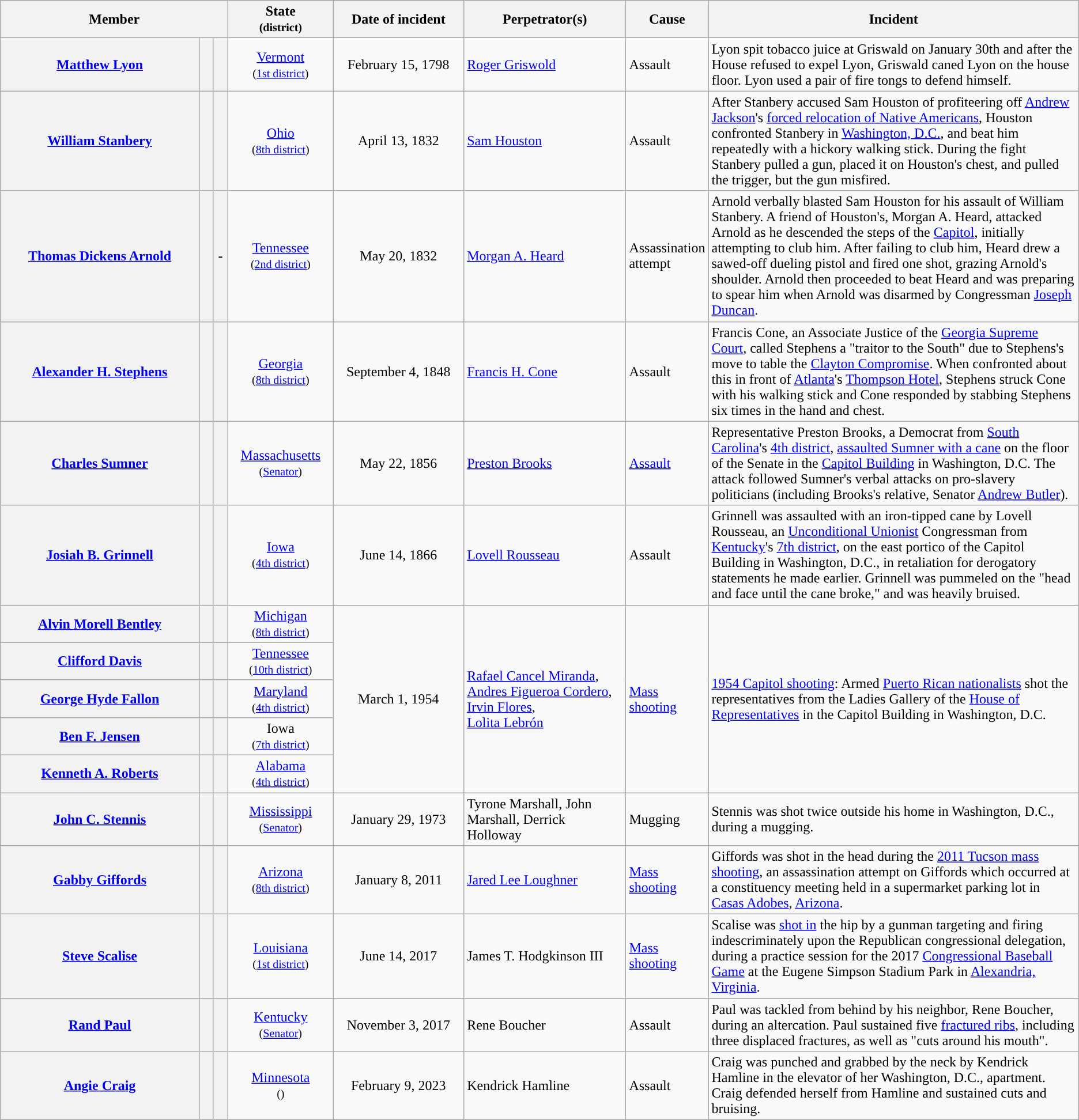<table class="wikitable sortable" style="text-align:left">
<tr>
<th width="23%" colspan="3">Member</th>
<th width="10%">State<br><small>(district)</small></th>
<th width="13%">Date of incident</th>
<th width="16%">Perpetrator(s)</th>
<th>Cause</th>
<th width="38%">Incident</th>
</tr>
<tr>
<th><a href='#'>Matthew Lyon</a></th>
<th style="background-color:"> </th>
<th></th>
<td align="center"><a href='#'>Vermont</a><br><small>(<a href='#'>1st district</a>)</small></td>
<td align="center">February 15, 1798</td>
<td><a href='#'>Roger Griswold</a></td>
<td>Assault</td>
<td>Lyon spit tobacco juice at Griswald on January 30th and after the House refused to expel Lyon, Griswald caned Lyon on the house floor. Lyon used a pair of fire tongs to defend himself.</td>
</tr>
<tr>
<th><a href='#'>William Stanbery</a></th>
<th style="background-color:"> </th>
<th></th>
<td align="center"><a href='#'>Ohio</a><br><small>(<a href='#'>8th district</a>)</small></td>
<td align="center">April 13, 1832</td>
<td><a href='#'>Sam Houston</a></td>
<td>Assault</td>
<td>After Stanbery accused Sam Houston of profiteering off <a href='#'>Andrew Jackson</a>'s <a href='#'>forced relocation of Native Americans</a>, Houston confronted Stanbery in <a href='#'>Washington, D.C.</a>, and beat him repeatedly with a hickory walking stick. During the fight Stanbery pulled a gun, placed it on Houston's chest, and pulled the trigger, but the gun misfired.</td>
</tr>
<tr>
<th><a href='#'>Thomas Dickens Arnold</a></th>
<th style="background-color:"> </th>
<th>-</th>
<td align="center"><a href='#'>Tennessee</a><br><small>(<a href='#'>2nd district</a>)</small></td>
<td align="center">May 20, 1832</td>
<td><a href='#'>Morgan A. Heard</a></td>
<td>Assassination attempt</td>
<td>Arnold verbally blasted Sam Houston for his assault of William Stanbery. A friend of Houston's, Morgan A. Heard, attacked Arnold as he descended the steps of the <a href='#'>Capitol</a>, initially attempting to club him. After failing to club him, Heard drew a sawed-off dueling pistol and fired one shot, grazing Arnold's shoulder. Arnold then proceeded to beat Heard and was preparing to spear him when Arnold was disarmed by Congressman <a href='#'>Joseph Duncan</a>.</td>
</tr>
<tr>
<th><a href='#'>Alexander H. Stephens</a></th>
<th style="background-color:"> </th>
<th></th>
<td align="center"><a href='#'>Georgia</a><br><small>(<a href='#'>8th district</a>)</small></td>
<td align="center">September 4, 1848</td>
<td><a href='#'>Francis H. Cone</a></td>
<td>Assault</td>
<td>Francis Cone, an Associate Justice of the <a href='#'>Georgia Supreme Court</a>, called Stephens a "traitor to the South" due to Stephens's move to table the <a href='#'>Clayton Compromise</a>. When confronted about this in front of <a href='#'>Atlanta</a>'s <a href='#'>Thompson Hotel</a>, Stephens struck Cone with his walking stick and Cone responded by stabbing Stephens six times in the hand and chest.</td>
</tr>
<tr>
<th><a href='#'>Charles Sumner</a></th>
<th style="background: "> </th>
<th></th>
<td align="center"><a href='#'>Massachusetts</a><br><small>(<a href='#'>Senator</a>)</small></td>
<td align="center">May 22, 1856</td>
<td><a href='#'>Preston Brooks</a></td>
<td><a href='#'>Assault</a></td>
<td>Representative Preston Brooks, a Democrat from <a href='#'>South Carolina</a>'s <a href='#'>4th district</a>, <a href='#'>assaulted Sumner with a cane</a> on the floor of the Senate in the <a href='#'>Capitol Building</a> in Washington, D.C. The attack followed Sumner's verbal attacks on pro-slavery politicians (including Brooks's relative, Senator <a href='#'>Andrew Butler</a>).</td>
</tr>
<tr>
<th><a href='#'>Josiah B. Grinnell</a></th>
<th style="background: "> </th>
<th></th>
<td align="center"><a href='#'>Iowa</a><br><small>(<a href='#'>4th district</a>)</small></td>
<td align="center">June 14, 1866</td>
<td><a href='#'>Lovell Rousseau</a></td>
<td>Assault</td>
<td>Grinnell was assaulted with an iron-tipped cane by Lovell Rousseau, an <a href='#'>Unconditional Unionist</a> Congressman from <a href='#'>Kentucky</a>'s <a href='#'>7th district</a>, on the east portico of the Capitol Building in Washington, D.C., in retaliation for derogatory statements he made earlier. Grinnell was pummeled on the "head and face until the cane broke," and was heavily bruised.</td>
</tr>
<tr>
<th><a href='#'>Alvin Morell Bentley</a></th>
<th style="background: "> </th>
<th></th>
<td align="center"><a href='#'>Michigan</a><br><small>(<a href='#'>8th district</a>)</small></td>
<td align="center" rowspan="5">March 1, 1954</td>
<td rowspan="5"><a href='#'>Rafael Cancel Miranda</a>,<br><a href='#'>Andres Figueroa Cordero</a>,<br><a href='#'>Irvin Flores</a>,<br><a href='#'>Lolita Lebrón</a></td>
<td rowspan="5"><a href='#'>Mass shooting</a></td>
<td rowspan="5"><a href='#'>1954 Capitol shooting</a>: Armed <a href='#'>Puerto Rican nationalists</a> shot the representatives from the Ladies Gallery of the <a href='#'>House of Representatives</a> in the Capitol Building in Washington, D.C.</td>
</tr>
<tr>
<th><a href='#'>Clifford Davis</a></th>
<th style="background: "> </th>
<th></th>
<td align="center"><a href='#'>Tennessee</a><br><small>(<a href='#'>10th district</a>)</small></td>
</tr>
<tr>
<th><a href='#'>George Hyde Fallon</a></th>
<th style="background: "> </th>
<th></th>
<td align="center"><a href='#'>Maryland</a><br><small>(<a href='#'>4th district</a>)</small></td>
</tr>
<tr>
<th><a href='#'>Ben F. Jensen</a></th>
<th style="background: "> </th>
<th></th>
<td align="center">Iowa<br><small>(<a href='#'>7th district</a>)</small></td>
</tr>
<tr>
<th><a href='#'>Kenneth A. Roberts</a></th>
<th style="background: "> </th>
<th></th>
<td align="center"><a href='#'>Alabama</a><br><small>(<a href='#'>4th district</a>)</small></td>
</tr>
<tr>
<th><a href='#'>John C. Stennis</a></th>
<th style="background: "> </th>
<th></th>
<td align="center"><a href='#'>Mississippi</a><br><small>(<a href='#'>Senator</a>)</small></td>
<td align="center">January 29, 1973</td>
<td>Tyrone Marshall, John Marshall, Derrick Holloway</td>
<td>Mugging</td>
<td>Stennis was shot twice outside his home in Washington, D.C., during a mugging.</td>
</tr>
<tr>
<th><a href='#'>Gabby Giffords</a></th>
<th style="background: "> </th>
<th></th>
<td align="center"><a href='#'>Arizona</a><br><small>(<a href='#'>8th district</a>)</small></td>
<td align="center">January 8, 2011</td>
<td><a href='#'>Jared Lee Loughner</a></td>
<td><a href='#'>Mass shooting</a></td>
<td>Giffords was shot in the head during the <a href='#'>2011 Tucson mass shooting</a>, an assassination attempt on Giffords which occurred at a constituency meeting held in a supermarket parking lot in <a href='#'>Casas Adobes</a>, <a href='#'>Arizona</a>.</td>
</tr>
<tr>
<th><a href='#'>Steve Scalise</a></th>
<th style="background: "> </th>
<th></th>
<td align="center"><a href='#'>Louisiana</a><br><small>(<a href='#'>1st district</a>)</small></td>
<td align="center">June 14, 2017</td>
<td>James T. Hodgkinson III</td>
<td><a href='#'>Mass shooting</a></td>
<td>Scalise was <a href='#'>shot in</a> the hip by a gunman targeting and firing indescriminately upon the Republican congressional delegation, during a practice session for the 2017 <a href='#'>Congressional Baseball Game</a> at the Eugene Simpson Stadium Park in <a href='#'>Alexandria, Virginia</a>.</td>
</tr>
<tr>
<th><a href='#'>Rand Paul</a></th>
<th style="background: "> </th>
<th></th>
<td align="center"><a href='#'>Kentucky</a><br><small>(<a href='#'>Senator</a>)</small></td>
<td align="center">November 3, 2017</td>
<td>Rene Boucher</td>
<td>Assault</td>
<td>Paul was tackled from behind by his neighbor, Rene Boucher, during an altercation. Paul sustained five <a href='#'>fractured ribs</a>, including three displaced fractures, as well as "cuts around his mouth".</td>
</tr>
<tr>
<th><a href='#'>Angie Craig</a></th>
<th style="background: "> </th>
<th></th>
<td align="center"><a href='#'>Minnesota</a><br><small>()</small></td>
<td align="center">February 9, 2023</td>
<td>Kendrick Hamline</td>
<td>Assault</td>
<td>Craig was punched and grabbed by the neck by Kendrick Hamline in the elevator of her Washington, D.C., apartment. Craig defended herself from Hamline and sustained cuts and bruising.</td>
</tr>
</table>
